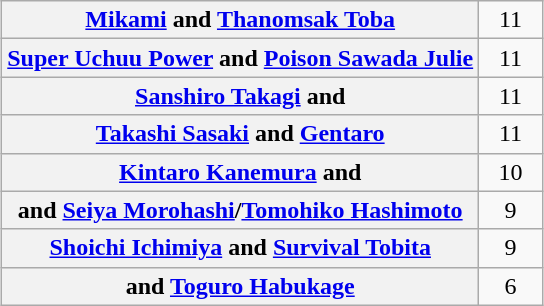<table class="wikitable" style="margin: 1em auto 1em auto;text-align:center">
<tr>
<th><a href='#'>Mikami</a> and <a href='#'>Thanomsak Toba</a></th>
<td style="width:35px">11</td>
</tr>
<tr>
<th><a href='#'>Super Uchuu Power</a> and <a href='#'>Poison Sawada Julie</a></th>
<td>11</td>
</tr>
<tr>
<th><a href='#'>Sanshiro Takagi</a> and </th>
<td>11</td>
</tr>
<tr>
<th><a href='#'>Takashi Sasaki</a> and <a href='#'>Gentaro</a></th>
<td>11</td>
</tr>
<tr>
<th><a href='#'>Kintaro Kanemura</a> and </th>
<td>10</td>
</tr>
<tr>
<th> and <a href='#'>Seiya Morohashi</a>/<a href='#'>Tomohiko Hashimoto</a></th>
<td>9</td>
</tr>
<tr>
<th><a href='#'>Shoichi Ichimiya</a> and <a href='#'>Survival Tobita</a></th>
<td>9</td>
</tr>
<tr>
<th> and <a href='#'>Toguro Habukage</a></th>
<td>6</td>
</tr>
</table>
